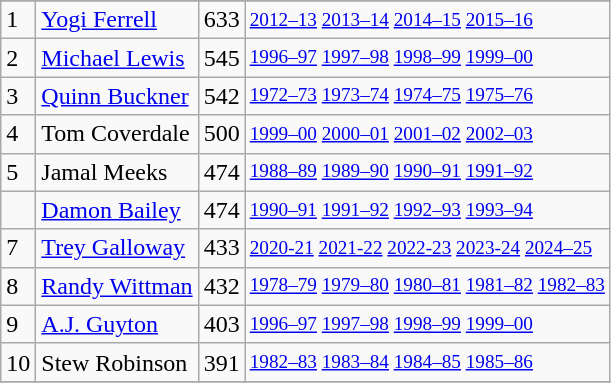<table class="wikitable">
<tr>
</tr>
<tr>
<td>1</td>
<td><a href='#'>Yogi Ferrell</a></td>
<td>633</td>
<td style="font-size:80%;"><a href='#'>2012–13</a> <a href='#'>2013–14</a> <a href='#'>2014–15</a> <a href='#'>2015–16</a></td>
</tr>
<tr>
<td>2</td>
<td><a href='#'>Michael Lewis</a></td>
<td>545</td>
<td style="font-size:80%;"><a href='#'>1996–97</a> <a href='#'>1997–98</a> <a href='#'>1998–99</a> <a href='#'>1999–00</a></td>
</tr>
<tr>
<td>3</td>
<td><a href='#'>Quinn Buckner</a></td>
<td>542</td>
<td style="font-size:80%;"><a href='#'>1972–73</a> <a href='#'>1973–74</a> <a href='#'>1974–75</a> <a href='#'>1975–76</a></td>
</tr>
<tr>
<td>4</td>
<td>Tom Coverdale</td>
<td>500</td>
<td style="font-size:80%;"><a href='#'>1999–00</a> <a href='#'>2000–01</a> <a href='#'>2001–02</a> <a href='#'>2002–03</a></td>
</tr>
<tr>
<td>5</td>
<td>Jamal Meeks</td>
<td>474</td>
<td style="font-size:80%;"><a href='#'>1988–89</a> <a href='#'>1989–90</a> <a href='#'>1990–91</a> <a href='#'>1991–92</a></td>
</tr>
<tr>
<td></td>
<td><a href='#'>Damon Bailey</a></td>
<td>474</td>
<td style="font-size:80%;"><a href='#'>1990–91</a> <a href='#'>1991–92</a> <a href='#'>1992–93</a> <a href='#'>1993–94</a></td>
</tr>
<tr>
<td>7</td>
<td><a href='#'>Trey Galloway</a></td>
<td>433</td>
<td style="font-size:80%;"><a href='#'>2020-21</a> <a href='#'>2021-22</a> <a href='#'>2022-23</a> <a href='#'>2023-24</a> <a href='#'>2024–25</a></td>
</tr>
<tr>
<td>8</td>
<td><a href='#'>Randy Wittman</a></td>
<td>432</td>
<td style="font-size:80%;"><a href='#'>1978–79</a> <a href='#'>1979–80</a> <a href='#'>1980–81</a> <a href='#'>1981–82</a> <a href='#'>1982–83</a></td>
</tr>
<tr>
<td>9</td>
<td><a href='#'>A.J. Guyton</a></td>
<td>403</td>
<td style="font-size:80%;"><a href='#'>1996–97</a> <a href='#'>1997–98</a> <a href='#'>1998–99</a> <a href='#'>1999–00</a></td>
</tr>
<tr>
<td>10</td>
<td>Stew Robinson</td>
<td>391</td>
<td style="font-size:80%;"><a href='#'>1982–83</a> <a href='#'>1983–84</a> <a href='#'>1984–85</a> <a href='#'>1985–86</a></td>
</tr>
<tr>
</tr>
</table>
